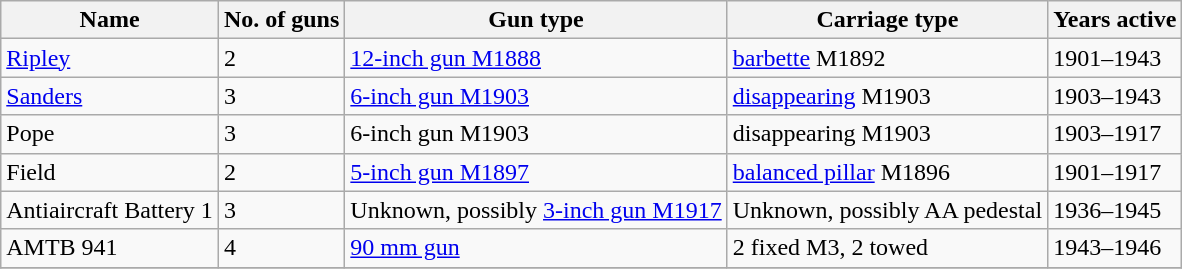<table class="wikitable">
<tr>
<th>Name</th>
<th>No. of guns</th>
<th>Gun type</th>
<th>Carriage type</th>
<th>Years active</th>
</tr>
<tr>
<td><a href='#'>Ripley</a></td>
<td>2</td>
<td><a href='#'>12-inch gun M1888</a></td>
<td><a href='#'>barbette</a> M1892</td>
<td>1901–1943</td>
</tr>
<tr>
<td><a href='#'>Sanders</a></td>
<td>3</td>
<td><a href='#'>6-inch gun M1903</a></td>
<td><a href='#'>disappearing</a> M1903</td>
<td>1903–1943</td>
</tr>
<tr>
<td>Pope</td>
<td>3</td>
<td>6-inch gun M1903</td>
<td>disappearing M1903</td>
<td>1903–1917</td>
</tr>
<tr>
<td>Field</td>
<td>2</td>
<td><a href='#'>5-inch gun M1897</a></td>
<td><a href='#'>balanced pillar</a> M1896</td>
<td>1901–1917</td>
</tr>
<tr>
<td>Antiaircraft Battery 1</td>
<td>3</td>
<td>Unknown, possibly <a href='#'>3-inch gun M1917</a></td>
<td>Unknown, possibly AA pedestal</td>
<td>1936–1945</td>
</tr>
<tr>
<td>AMTB 941</td>
<td>4</td>
<td><a href='#'>90 mm gun</a></td>
<td>2 fixed M3, 2 towed</td>
<td>1943–1946</td>
</tr>
<tr>
</tr>
</table>
